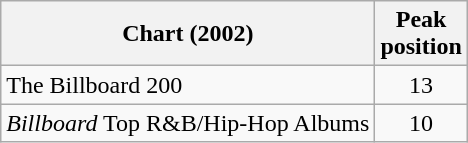<table class="wikitable">
<tr>
<th>Chart (2002)</th>
<th>Peak<br>position</th>
</tr>
<tr>
<td>The Billboard 200</td>
<td align="center">13</td>
</tr>
<tr>
<td><em>Billboard</em> Top R&B/Hip-Hop Albums</td>
<td align="center">10</td>
</tr>
</table>
